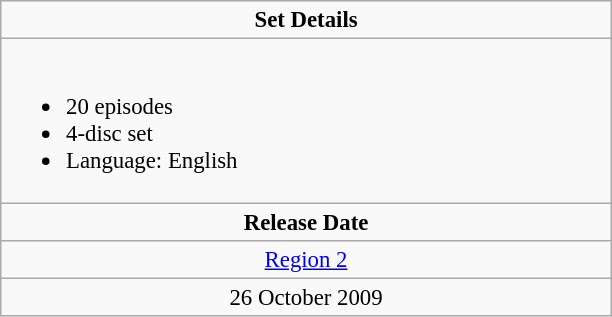<table class="wikitable" style="font-size: 95%;">
<tr valign="top">
<td align="center" width="400" colspan="3"><strong>Set Details</strong></td>
</tr>
<tr valign="top">
<td colspan="3" align="left" width="400"><br><ul><li>20 episodes</li><li>4-disc set</li><li>Language: English</li></ul></td>
</tr>
<tr>
<td colspan="3" align="center"><strong>Release Date</strong></td>
</tr>
<tr>
<td align="center"><a href='#'>Region 2</a></td>
</tr>
<tr>
<td align="center">26 October 2009</td>
</tr>
</table>
